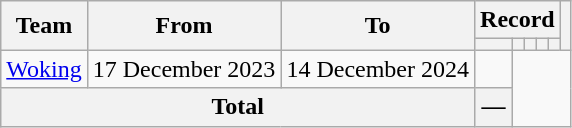<table class=wikitable style="text-align: center">
<tr>
<th rowspan=2>Team</th>
<th rowspan=2>From</th>
<th rowspan=2>To</th>
<th colspan=5>Record</th>
<th rowspan=2></th>
</tr>
<tr>
<th></th>
<th></th>
<th></th>
<th></th>
<th></th>
</tr>
<tr>
<td align=left><a href='#'>Woking</a></td>
<td align=left>17 December 2023</td>
<td align=left>14 December 2024<br></td>
<td></td>
</tr>
<tr>
<th colspan=3>Total<br></th>
<th>—</th>
</tr>
</table>
